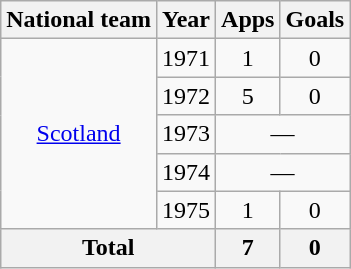<table class="wikitable" style="text-align:center">
<tr>
<th>National team</th>
<th>Year</th>
<th>Apps</th>
<th>Goals</th>
</tr>
<tr>
<td rowspan="5"><a href='#'>Scotland</a></td>
<td>1971</td>
<td>1</td>
<td>0</td>
</tr>
<tr>
<td>1972</td>
<td>5</td>
<td>0</td>
</tr>
<tr>
<td>1973</td>
<td colspan="2">—</td>
</tr>
<tr>
<td>1974</td>
<td colspan="2">—</td>
</tr>
<tr>
<td>1975</td>
<td>1</td>
<td>0</td>
</tr>
<tr>
<th colspan="2">Total</th>
<th>7</th>
<th>0</th>
</tr>
</table>
